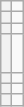<table class="wikitable">
<tr>
<th></th>
<td></td>
</tr>
<tr>
<th></th>
<td></td>
</tr>
<tr>
<th></th>
<td></td>
</tr>
<tr>
<th></th>
<td><br></td>
</tr>
<tr>
<th></th>
<td></td>
</tr>
<tr>
<th></th>
<td></td>
</tr>
<tr>
<th></th>
<td></td>
</tr>
</table>
